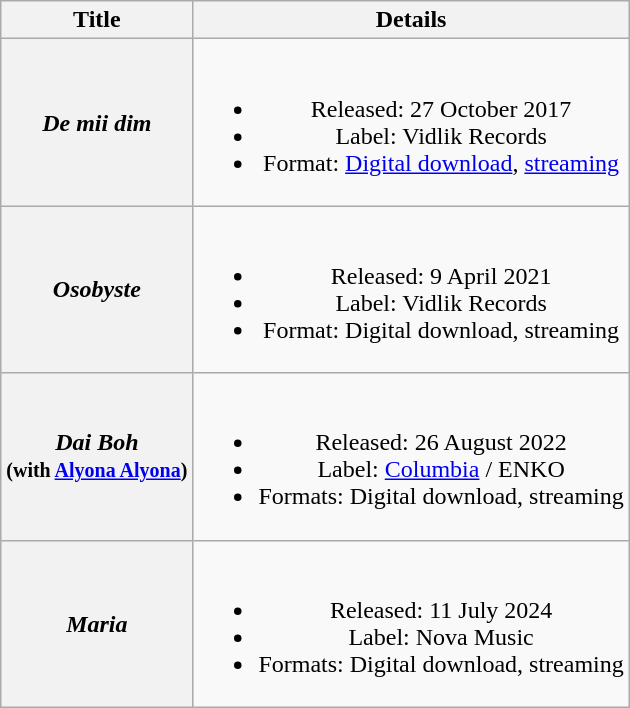<table class="wikitable plainrowheaders" style="text-align:center;">
<tr>
<th scope="col">Title</th>
<th scope="col">Details</th>
</tr>
<tr>
<th scope="row"><em>De mii dim</em></th>
<td><br><ul><li>Released: 27 October 2017</li><li>Label: Vidlik Records</li><li>Format: <a href='#'>Digital download</a>, <a href='#'>streaming</a></li></ul></td>
</tr>
<tr>
<th scope="row"><em>Osobyste</em></th>
<td><br><ul><li>Released: 9 April 2021</li><li>Label: Vidlik Records</li><li>Format: Digital download, streaming</li></ul></td>
</tr>
<tr>
<th scope="row"><em>Dai Boh</em><br><small>(with <a href='#'>Alyona Alyona</a>)</small></th>
<td><br><ul><li>Released: 26 August 2022</li><li>Label: <a href='#'>Columbia</a> / ENKO</li><li>Formats: Digital download, streaming</li></ul></td>
</tr>
<tr>
<th scope="row"><em>Maria</em></th>
<td><br><ul><li>Released: 11 July 2024</li><li>Label: Nova Music</li><li>Formats: Digital download, streaming</li></ul></td>
</tr>
</table>
